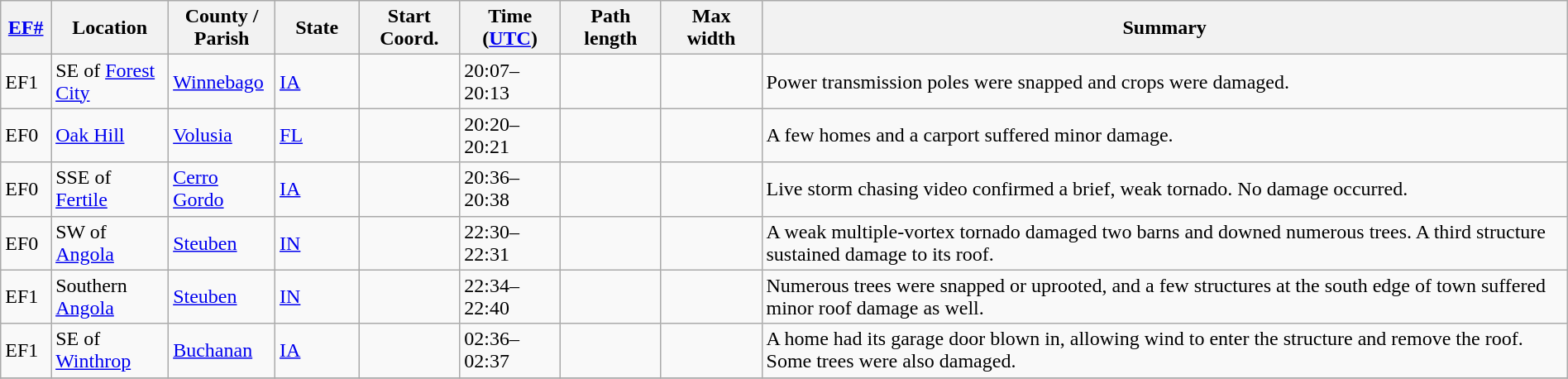<table class="wikitable sortable" style="width:100%;">
<tr>
<th scope="col"  style="width:3%; text-align:center;"><a href='#'>EF#</a></th>
<th scope="col"  style="width:7%; text-align:center;" class="unsortable">Location</th>
<th scope="col"  style="width:6%; text-align:center;" class="unsortable">County / Parish</th>
<th scope="col"  style="width:5%; text-align:center;">State</th>
<th scope="col"  style="width:6%; text-align:center;">Start Coord.</th>
<th scope="col"  style="width:6%; text-align:center;">Time (<a href='#'>UTC</a>)</th>
<th scope="col"  style="width:6%; text-align:center;">Path length</th>
<th scope="col"  style="width:6%; text-align:center;">Max width</th>
<th scope="col" class="unsortable" style="width:48%; text-align:center;">Summary</th>
</tr>
<tr>
<td bgcolor=>EF1</td>
<td>SE of <a href='#'>Forest City</a></td>
<td><a href='#'>Winnebago</a></td>
<td><a href='#'>IA</a></td>
<td></td>
<td>20:07–20:13</td>
<td></td>
<td></td>
<td>Power transmission poles were snapped and crops were damaged.</td>
</tr>
<tr>
<td bgcolor=>EF0</td>
<td><a href='#'>Oak Hill</a></td>
<td><a href='#'>Volusia</a></td>
<td><a href='#'>FL</a></td>
<td></td>
<td>20:20–20:21</td>
<td></td>
<td></td>
<td>A few homes and a carport suffered minor damage.</td>
</tr>
<tr>
<td bgcolor=>EF0</td>
<td>SSE of <a href='#'>Fertile</a></td>
<td><a href='#'>Cerro Gordo</a></td>
<td><a href='#'>IA</a></td>
<td></td>
<td>20:36–20:38</td>
<td></td>
<td></td>
<td>Live storm chasing video confirmed a brief, weak tornado. No damage occurred.</td>
</tr>
<tr>
<td bgcolor=>EF0</td>
<td>SW of <a href='#'>Angola</a></td>
<td><a href='#'>Steuben</a></td>
<td><a href='#'>IN</a></td>
<td></td>
<td>22:30–22:31</td>
<td></td>
<td></td>
<td>A weak multiple-vortex tornado damaged two barns and downed numerous trees. A third structure sustained damage to its roof.</td>
</tr>
<tr>
<td bgcolor=>EF1</td>
<td>Southern <a href='#'>Angola</a></td>
<td><a href='#'>Steuben</a></td>
<td><a href='#'>IN</a></td>
<td></td>
<td>22:34–22:40</td>
<td></td>
<td></td>
<td>Numerous trees were snapped or uprooted, and a few structures at the south edge of town suffered minor roof damage as well.</td>
</tr>
<tr>
<td bgcolor=>EF1</td>
<td>SE of <a href='#'>Winthrop</a></td>
<td><a href='#'>Buchanan</a></td>
<td><a href='#'>IA</a></td>
<td></td>
<td>02:36–02:37</td>
<td></td>
<td></td>
<td>A home had its garage door blown in, allowing wind to enter the structure and remove the roof. Some trees were also damaged.</td>
</tr>
<tr>
</tr>
</table>
